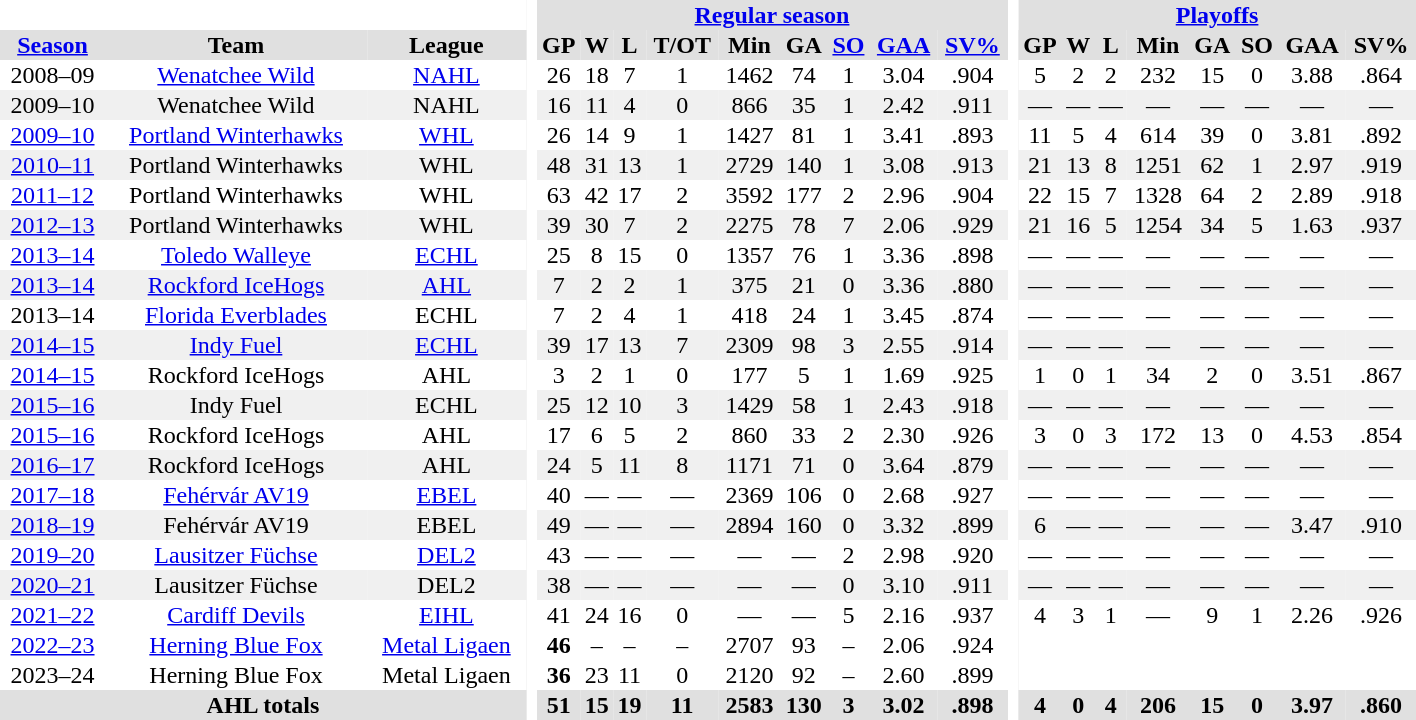<table style="text-align:center; width:75%; border: 0; padding: 2px; border-spacing: 0;">
<tr bgcolor="#e0e0e0">
<th colspan="3" bgcolor="#ffffff"> </th>
<th rowspan="101" bgcolor="#ffffff"> </th>
<th colspan="9"><a href='#'>Regular season</a></th>
<th rowspan="101" bgcolor="#ffffff"> </th>
<th colspan="8"><a href='#'>Playoffs</a></th>
</tr>
<tr bgcolor="#e0e0e0">
<th><a href='#'>Season</a></th>
<th>Team</th>
<th>League</th>
<th>GP</th>
<th>W</th>
<th>L</th>
<th>T/OT</th>
<th>Min</th>
<th>GA</th>
<th><a href='#'>SO</a></th>
<th><a href='#'>GAA</a></th>
<th><a href='#'>SV%</a></th>
<th>GP</th>
<th>W</th>
<th>L</th>
<th>Min</th>
<th>GA</th>
<th>SO</th>
<th>GAA</th>
<th>SV%</th>
</tr>
<tr>
<td>2008–09</td>
<td><a href='#'>Wenatchee Wild</a></td>
<td><a href='#'>NAHL</a></td>
<td>26</td>
<td>18</td>
<td>7</td>
<td>1</td>
<td>1462</td>
<td>74</td>
<td>1</td>
<td>3.04</td>
<td>.904</td>
<td>5</td>
<td>2</td>
<td>2</td>
<td>232</td>
<td>15</td>
<td>0</td>
<td>3.88</td>
<td>.864</td>
</tr>
<tr bgcolor="#f0f0f0">
<td>2009–10</td>
<td>Wenatchee Wild</td>
<td>NAHL</td>
<td>16</td>
<td>11</td>
<td>4</td>
<td>0</td>
<td>866</td>
<td>35</td>
<td>1</td>
<td>2.42</td>
<td>.911</td>
<td>—</td>
<td>—</td>
<td>—</td>
<td>—</td>
<td>—</td>
<td>—</td>
<td>—</td>
<td>—</td>
</tr>
<tr>
<td><a href='#'>2009–10</a></td>
<td><a href='#'>Portland Winterhawks</a></td>
<td><a href='#'>WHL</a></td>
<td>26</td>
<td>14</td>
<td>9</td>
<td>1</td>
<td>1427</td>
<td>81</td>
<td>1</td>
<td>3.41</td>
<td>.893</td>
<td>11</td>
<td>5</td>
<td>4</td>
<td>614</td>
<td>39</td>
<td>0</td>
<td>3.81</td>
<td>.892</td>
</tr>
<tr bgcolor="#f0f0f0">
<td><a href='#'>2010–11</a></td>
<td>Portland Winterhawks</td>
<td>WHL</td>
<td>48</td>
<td>31</td>
<td>13</td>
<td>1</td>
<td>2729</td>
<td>140</td>
<td>1</td>
<td>3.08</td>
<td>.913</td>
<td>21</td>
<td>13</td>
<td>8</td>
<td>1251</td>
<td>62</td>
<td>1</td>
<td>2.97</td>
<td>.919</td>
</tr>
<tr>
<td><a href='#'>2011–12</a></td>
<td>Portland Winterhawks</td>
<td>WHL</td>
<td>63</td>
<td>42</td>
<td>17</td>
<td>2</td>
<td>3592</td>
<td>177</td>
<td>2</td>
<td>2.96</td>
<td>.904</td>
<td>22</td>
<td>15</td>
<td>7</td>
<td>1328</td>
<td>64</td>
<td>2</td>
<td>2.89</td>
<td>.918</td>
</tr>
<tr bgcolor="#f0f0f0">
<td><a href='#'>2012–13</a></td>
<td>Portland Winterhawks</td>
<td>WHL</td>
<td>39</td>
<td>30</td>
<td>7</td>
<td>2</td>
<td>2275</td>
<td>78</td>
<td>7</td>
<td>2.06</td>
<td>.929</td>
<td>21</td>
<td>16</td>
<td>5</td>
<td>1254</td>
<td>34</td>
<td>5</td>
<td>1.63</td>
<td>.937</td>
</tr>
<tr>
<td><a href='#'>2013–14</a></td>
<td><a href='#'>Toledo Walleye</a></td>
<td><a href='#'>ECHL</a></td>
<td>25</td>
<td>8</td>
<td>15</td>
<td>0</td>
<td>1357</td>
<td>76</td>
<td>1</td>
<td>3.36</td>
<td>.898</td>
<td>—</td>
<td>—</td>
<td>—</td>
<td>—</td>
<td>—</td>
<td>—</td>
<td>—</td>
<td>—</td>
</tr>
<tr bgcolor="#f0f0f0">
<td><a href='#'>2013–14</a></td>
<td><a href='#'>Rockford IceHogs</a></td>
<td><a href='#'>AHL</a></td>
<td>7</td>
<td>2</td>
<td>2</td>
<td>1</td>
<td>375</td>
<td>21</td>
<td>0</td>
<td>3.36</td>
<td>.880</td>
<td>—</td>
<td>—</td>
<td>—</td>
<td>—</td>
<td>—</td>
<td>—</td>
<td>—</td>
<td>—</td>
</tr>
<tr>
<td>2013–14</td>
<td><a href='#'>Florida Everblades</a></td>
<td>ECHL</td>
<td>7</td>
<td>2</td>
<td>4</td>
<td>1</td>
<td>418</td>
<td>24</td>
<td>1</td>
<td>3.45</td>
<td>.874</td>
<td>—</td>
<td>—</td>
<td>—</td>
<td>—</td>
<td>—</td>
<td>—</td>
<td>—</td>
<td>—</td>
</tr>
<tr bgcolor="#f0f0f0">
<td><a href='#'>2014–15</a></td>
<td><a href='#'>Indy Fuel</a></td>
<td><a href='#'>ECHL</a></td>
<td>39</td>
<td>17</td>
<td>13</td>
<td>7</td>
<td>2309</td>
<td>98</td>
<td>3</td>
<td>2.55</td>
<td>.914</td>
<td>—</td>
<td>—</td>
<td>—</td>
<td>—</td>
<td>—</td>
<td>—</td>
<td>—</td>
<td>—</td>
</tr>
<tr>
<td><a href='#'>2014–15</a></td>
<td>Rockford IceHogs</td>
<td>AHL</td>
<td>3</td>
<td>2</td>
<td>1</td>
<td>0</td>
<td>177</td>
<td>5</td>
<td>1</td>
<td>1.69</td>
<td>.925</td>
<td>1</td>
<td>0</td>
<td>1</td>
<td>34</td>
<td>2</td>
<td>0</td>
<td>3.51</td>
<td>.867</td>
</tr>
<tr bgcolor="#f0f0f0">
<td><a href='#'>2015–16</a></td>
<td>Indy Fuel</td>
<td>ECHL</td>
<td>25</td>
<td>12</td>
<td>10</td>
<td>3</td>
<td>1429</td>
<td>58</td>
<td>1</td>
<td>2.43</td>
<td>.918</td>
<td>—</td>
<td>—</td>
<td>—</td>
<td>—</td>
<td>—</td>
<td>—</td>
<td>—</td>
<td>—</td>
</tr>
<tr>
<td><a href='#'>2015–16</a></td>
<td>Rockford IceHogs</td>
<td>AHL</td>
<td>17</td>
<td>6</td>
<td>5</td>
<td>2</td>
<td>860</td>
<td>33</td>
<td>2</td>
<td>2.30</td>
<td>.926</td>
<td>3</td>
<td>0</td>
<td>3</td>
<td>172</td>
<td>13</td>
<td>0</td>
<td>4.53</td>
<td>.854</td>
</tr>
<tr bgcolor="#f0f0f0">
<td><a href='#'>2016–17</a></td>
<td>Rockford IceHogs</td>
<td>AHL</td>
<td>24</td>
<td>5</td>
<td>11</td>
<td>8</td>
<td>1171</td>
<td>71</td>
<td>0</td>
<td>3.64</td>
<td>.879</td>
<td>—</td>
<td>—</td>
<td>—</td>
<td>—</td>
<td>—</td>
<td>—</td>
<td>—</td>
<td>—</td>
</tr>
<tr>
<td><a href='#'>2017–18</a></td>
<td><a href='#'>Fehérvár AV19</a></td>
<td><a href='#'>EBEL</a></td>
<td>40</td>
<td>—</td>
<td>—</td>
<td>—</td>
<td>2369</td>
<td>106</td>
<td>0</td>
<td>2.68</td>
<td>.927</td>
<td>—</td>
<td>—</td>
<td>—</td>
<td>—</td>
<td>—</td>
<td>—</td>
<td>—</td>
<td>—</td>
</tr>
<tr bgcolor="#f0f0f0">
<td><a href='#'>2018–19</a></td>
<td>Fehérvár AV19</td>
<td>EBEL</td>
<td>49</td>
<td>—</td>
<td>—</td>
<td>—</td>
<td>2894</td>
<td>160</td>
<td>0</td>
<td>3.32</td>
<td>.899</td>
<td>6</td>
<td>—</td>
<td>—</td>
<td>—</td>
<td>—</td>
<td>—</td>
<td>3.47</td>
<td>.910</td>
</tr>
<tr>
<td><a href='#'>2019–20</a></td>
<td><a href='#'>Lausitzer Füchse</a></td>
<td><a href='#'>DEL2</a></td>
<td>43</td>
<td>—</td>
<td>—</td>
<td>—</td>
<td>—</td>
<td>—</td>
<td>2</td>
<td>2.98</td>
<td>.920</td>
<td>—</td>
<td>—</td>
<td>—</td>
<td>—</td>
<td>—</td>
<td>—</td>
<td>—</td>
<td>—</td>
</tr>
<tr bgcolor="#f0f0f0">
<td><a href='#'>2020–21</a></td>
<td>Lausitzer Füchse</td>
<td>DEL2</td>
<td>38</td>
<td>—</td>
<td>—</td>
<td>—</td>
<td>—</td>
<td>—</td>
<td>0</td>
<td>3.10</td>
<td>.911</td>
<td>—</td>
<td>—</td>
<td>—</td>
<td>—</td>
<td>—</td>
<td>—</td>
<td>—</td>
<td>—</td>
</tr>
<tr>
<td><a href='#'>2021–22</a></td>
<td><a href='#'>Cardiff Devils</a></td>
<td><a href='#'>EIHL</a></td>
<td>41</td>
<td>24</td>
<td>16</td>
<td>0</td>
<td>—</td>
<td>—</td>
<td>5</td>
<td>2.16</td>
<td>.937</td>
<td>4</td>
<td>3</td>
<td>1</td>
<td>—</td>
<td>9</td>
<td>1</td>
<td>2.26</td>
<td>.926</td>
</tr>
<tr>
<td><a href='#'>2022–23</a></td>
<td><a href='#'>Herning Blue Fox</a></td>
<td><a href='#'>Metal Ligaen</a></td>
<th>46</th>
<td>–</td>
<td>–</td>
<td>–</td>
<td>2707</td>
<td>93</td>
<td>–</td>
<td>2.06</td>
<td>.924</td>
<td></td>
<th></th>
<td></td>
<td></td>
<td></td>
<td></td>
<td></td>
<td></td>
</tr>
<tr>
<td>2023–24</td>
<td>Herning Blue Fox</td>
<td>Metal Ligaen</td>
<th>36</th>
<td>23</td>
<td>11</td>
<td>0</td>
<td>2120</td>
<td>92</td>
<td>–</td>
<td>2.60</td>
<td>.899</td>
<td></td>
<th></th>
<td></td>
<td></td>
<td></td>
<td></td>
<td></td>
<td></td>
</tr>
<tr bgcolor="#e0e0e0">
<th colspan="3" align="center">AHL totals</th>
<th>51</th>
<th>15</th>
<th>19</th>
<th>11</th>
<th>2583</th>
<th>130</th>
<th>3</th>
<th>3.02</th>
<th>.898</th>
<th>4</th>
<th>0</th>
<th>4</th>
<th>206</th>
<th>15</th>
<th>0</th>
<th>3.97</th>
<th>.860</th>
</tr>
</table>
